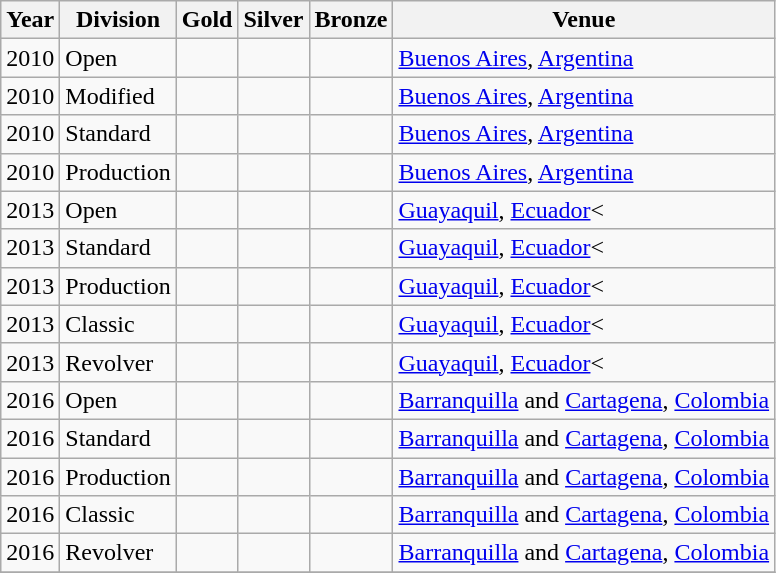<table class="wikitable sortable" style="text-align: left;">
<tr>
<th>Year</th>
<th>Division</th>
<th> Gold</th>
<th> Silver</th>
<th> Bronze</th>
<th>Venue</th>
</tr>
<tr>
<td>2010</td>
<td>Open</td>
<td></td>
<td></td>
<td></td>
<td><a href='#'>Buenos Aires</a>, <a href='#'>Argentina</a></td>
</tr>
<tr>
<td>2010</td>
<td>Modified</td>
<td></td>
<td></td>
<td></td>
<td><a href='#'>Buenos Aires</a>, <a href='#'>Argentina</a></td>
</tr>
<tr>
<td>2010</td>
<td>Standard</td>
<td></td>
<td></td>
<td></td>
<td><a href='#'>Buenos Aires</a>, <a href='#'>Argentina</a></td>
</tr>
<tr>
<td>2010</td>
<td>Production</td>
<td></td>
<td></td>
<td></td>
<td><a href='#'>Buenos Aires</a>, <a href='#'>Argentina</a></td>
</tr>
<tr>
<td>2013</td>
<td>Open</td>
<td></td>
<td></td>
<td></td>
<td><a href='#'>Guayaquil</a>, <a href='#'>Ecuador</a><</td>
</tr>
<tr>
<td>2013</td>
<td>Standard</td>
<td></td>
<td></td>
<td></td>
<td><a href='#'>Guayaquil</a>, <a href='#'>Ecuador</a><</td>
</tr>
<tr>
<td>2013</td>
<td>Production</td>
<td></td>
<td></td>
<td></td>
<td><a href='#'>Guayaquil</a>, <a href='#'>Ecuador</a><</td>
</tr>
<tr>
<td>2013</td>
<td>Classic</td>
<td></td>
<td></td>
<td></td>
<td><a href='#'>Guayaquil</a>, <a href='#'>Ecuador</a><</td>
</tr>
<tr>
<td>2013</td>
<td>Revolver</td>
<td></td>
<td></td>
<td></td>
<td><a href='#'>Guayaquil</a>, <a href='#'>Ecuador</a><</td>
</tr>
<tr>
<td>2016</td>
<td>Open</td>
<td></td>
<td></td>
<td></td>
<td><a href='#'>Barranquilla</a> and <a href='#'>Cartagena</a>, <a href='#'>Colombia</a></td>
</tr>
<tr>
<td>2016</td>
<td>Standard</td>
<td></td>
<td></td>
<td></td>
<td><a href='#'>Barranquilla</a> and <a href='#'>Cartagena</a>, <a href='#'>Colombia</a></td>
</tr>
<tr>
<td>2016</td>
<td>Production</td>
<td></td>
<td></td>
<td></td>
<td><a href='#'>Barranquilla</a> and <a href='#'>Cartagena</a>, <a href='#'>Colombia</a></td>
</tr>
<tr>
<td>2016</td>
<td>Classic</td>
<td></td>
<td></td>
<td></td>
<td><a href='#'>Barranquilla</a> and <a href='#'>Cartagena</a>, <a href='#'>Colombia</a></td>
</tr>
<tr>
<td>2016</td>
<td>Revolver</td>
<td></td>
<td></td>
<td></td>
<td><a href='#'>Barranquilla</a> and <a href='#'>Cartagena</a>, <a href='#'>Colombia</a></td>
</tr>
<tr>
</tr>
</table>
